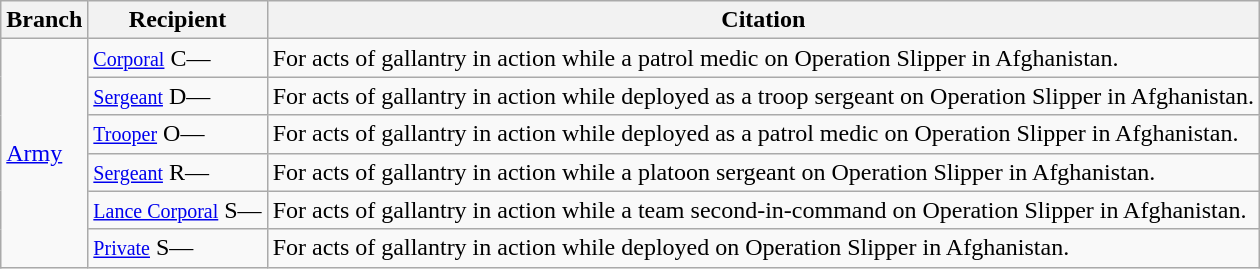<table class=wikitable>
<tr>
<th>Branch</th>
<th>Recipient</th>
<th>Citation</th>
</tr>
<tr>
<td rowspan="6"><a href='#'>Army</a></td>
<td><small><a href='#'>Corporal</a></small> C—</td>
<td>For acts of gallantry in action while a patrol medic on Operation Slipper in Afghanistan.</td>
</tr>
<tr>
<td><small><a href='#'>Sergeant</a></small> D—</td>
<td>For acts of gallantry in action while deployed as a troop sergeant on Operation Slipper in Afghanistan.</td>
</tr>
<tr>
<td><small><a href='#'>Trooper</a></small> O—</td>
<td>For acts of gallantry in action while deployed as a patrol medic on Operation Slipper in Afghanistan.</td>
</tr>
<tr>
<td><small><a href='#'>Sergeant</a></small> R—</td>
<td>For acts of gallantry in action while a platoon sergeant on Operation Slipper in Afghanistan.</td>
</tr>
<tr>
<td><small><a href='#'>Lance Corporal</a></small> S—</td>
<td>For acts of gallantry in action while a team second-in-command on Operation Slipper in Afghanistan.</td>
</tr>
<tr>
<td><small><a href='#'>Private</a></small> S—</td>
<td>For acts of gallantry in action while deployed on Operation Slipper in Afghanistan.</td>
</tr>
</table>
